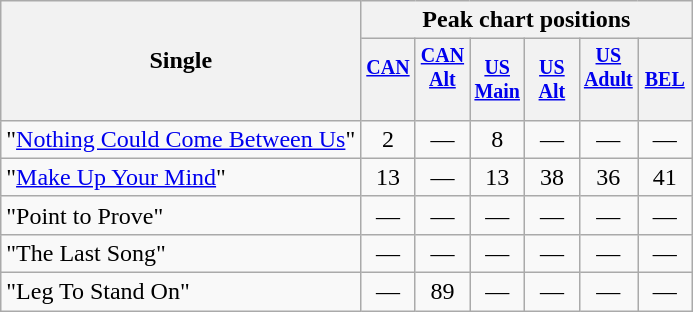<table class="wikitable" style="text-align:center;">
<tr>
<th rowspan="2">Single</th>
<th colspan="11">Peak chart positions</th>
</tr>
<tr style="font-size:smaller;">
<th width="30"><a href='#'>CAN</a><br><br></th>
<th width="30"><a href='#'>CAN<br>Alt</a><br><br></th>
<th width="30"><a href='#'>US<br>Main</a><br></th>
<th width="30"><a href='#'>US<br>Alt</a><br></th>
<th width="30"><a href='#'>US<br>Adult</a><br><br></th>
<th width="30"><a href='#'>BEL</a><br></th>
</tr>
<tr>
<td align="left">"<a href='#'>Nothing Could Come Between Us</a>"</td>
<td>2</td>
<td>—</td>
<td>8</td>
<td>—</td>
<td>—</td>
<td>—</td>
</tr>
<tr>
<td align="left">"<a href='#'>Make Up Your Mind</a>"</td>
<td>13</td>
<td>—</td>
<td>13</td>
<td>38</td>
<td>36</td>
<td>41</td>
</tr>
<tr>
<td align="left">"Point to Prove"</td>
<td>—</td>
<td>—</td>
<td>—</td>
<td>—</td>
<td>—</td>
<td>—</td>
</tr>
<tr>
<td align="left">"The Last Song"</td>
<td>—</td>
<td>—</td>
<td>—</td>
<td>—</td>
<td>—</td>
<td>—</td>
</tr>
<tr>
<td align="left">"Leg To Stand On"</td>
<td>—</td>
<td>89</td>
<td>—</td>
<td>—</td>
<td>—</td>
<td>—</td>
</tr>
</table>
